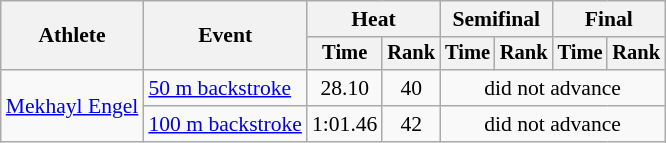<table class="wikitable" style="text-align:center; font-size:90%">
<tr>
<th rowspan="2">Athlete</th>
<th rowspan="2">Event</th>
<th colspan="2">Heat</th>
<th colspan="2">Semifinal</th>
<th colspan="2">Final</th>
</tr>
<tr style="font-size:95%">
<th>Time</th>
<th>Rank</th>
<th>Time</th>
<th>Rank</th>
<th>Time</th>
<th>Rank</th>
</tr>
<tr>
<td align=left rowspan=2><a href='#'>Mekhayl Engel</a></td>
<td align=left><a href='#'>50 m backstroke</a></td>
<td>28.10</td>
<td>40</td>
<td colspan=4>did not advance</td>
</tr>
<tr>
<td align=left><a href='#'>100 m backstroke</a></td>
<td>1:01.46</td>
<td>42</td>
<td colspan=4>did not advance</td>
</tr>
</table>
